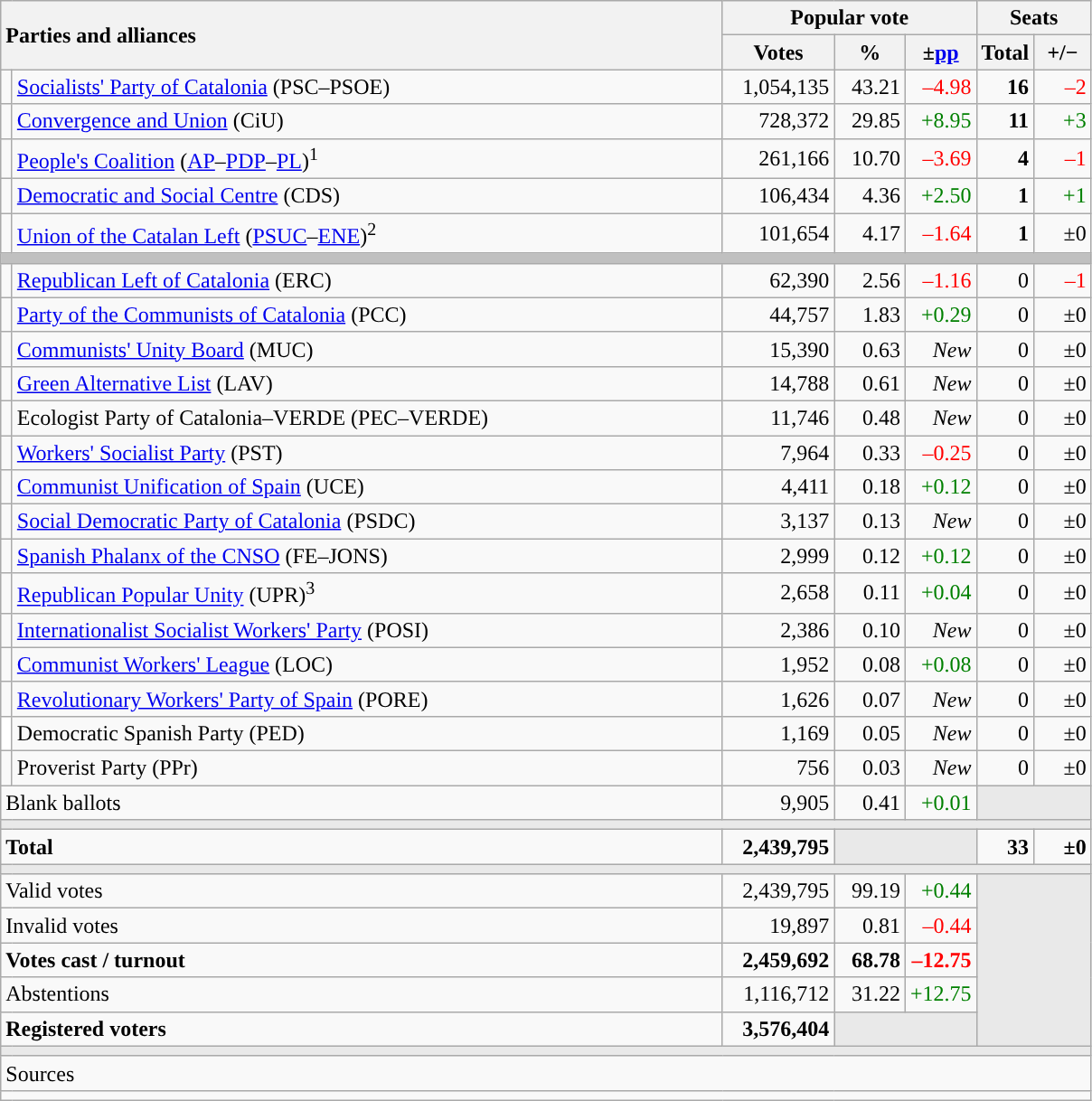<table class="wikitable" style="text-align:right;">
<tr>
<th style="text-align:left;" rowspan="2" colspan="2" width="525">Parties and alliances</th>
<th colspan="3">Popular vote</th>
<th colspan="2">Seats</th>
</tr>
<tr>
<th width="75">Votes</th>
<th width="45">%</th>
<th width="45">±<a href='#'>pp</a></th>
<th width="35">Total</th>
<th width="35">+/−</th>
</tr>
<tr>
<td width="1" style="color:inherit;background:"></td>
<td align="left"><a href='#'>Socialists' Party of Catalonia</a> (PSC–PSOE)</td>
<td>1,054,135</td>
<td>43.21</td>
<td style="color:red;">–4.98</td>
<td><strong>16</strong></td>
<td style="color:red;">–2</td>
</tr>
<tr>
<td style="color:inherit;background:"></td>
<td align="left"><a href='#'>Convergence and Union</a> (CiU)</td>
<td>728,372</td>
<td>29.85</td>
<td style="color:green;">+8.95</td>
<td><strong>11</strong></td>
<td style="color:green;">+3</td>
</tr>
<tr>
<td style="color:inherit;background:"></td>
<td align="left"><a href='#'>People's Coalition</a> (<a href='#'>AP</a>–<a href='#'>PDP</a>–<a href='#'>PL</a>)<sup>1</sup></td>
<td>261,166</td>
<td>10.70</td>
<td style="color:red;">–3.69</td>
<td><strong>4</strong></td>
<td style="color:red;">–1</td>
</tr>
<tr>
<td style="color:inherit;background:"></td>
<td align="left"><a href='#'>Democratic and Social Centre</a> (CDS)</td>
<td>106,434</td>
<td>4.36</td>
<td style="color:green;">+2.50</td>
<td><strong>1</strong></td>
<td style="color:green;">+1</td>
</tr>
<tr>
<td style="color:inherit;background:"></td>
<td align="left"><a href='#'>Union of the Catalan Left</a> (<a href='#'>PSUC</a>–<a href='#'>ENE</a>)<sup>2</sup></td>
<td>101,654</td>
<td>4.17</td>
<td style="color:red;">–1.64</td>
<td><strong>1</strong></td>
<td>±0</td>
</tr>
<tr>
<td colspan="7" bgcolor="#C0C0C0"></td>
</tr>
<tr>
<td style="color:inherit;background:"></td>
<td align="left"><a href='#'>Republican Left of Catalonia</a> (ERC)</td>
<td>62,390</td>
<td>2.56</td>
<td style="color:red;">–1.16</td>
<td>0</td>
<td style="color:red;">–1</td>
</tr>
<tr>
<td style="color:inherit;background:"></td>
<td align="left"><a href='#'>Party of the Communists of Catalonia</a> (PCC)</td>
<td>44,757</td>
<td>1.83</td>
<td style="color:green;">+0.29</td>
<td>0</td>
<td>±0</td>
</tr>
<tr>
<td style="color:inherit;background:"></td>
<td align="left"><a href='#'>Communists' Unity Board</a> (MUC)</td>
<td>15,390</td>
<td>0.63</td>
<td><em>New</em></td>
<td>0</td>
<td>±0</td>
</tr>
<tr>
<td style="color:inherit;background:"></td>
<td align="left"><a href='#'>Green Alternative List</a> (LAV)</td>
<td>14,788</td>
<td>0.61</td>
<td><em>New</em></td>
<td>0</td>
<td>±0</td>
</tr>
<tr>
<td style="color:inherit;background:"></td>
<td align="left">Ecologist Party of Catalonia–VERDE (PEC–VERDE)</td>
<td>11,746</td>
<td>0.48</td>
<td><em>New</em></td>
<td>0</td>
<td>±0</td>
</tr>
<tr>
<td style="color:inherit;background:"></td>
<td align="left"><a href='#'>Workers' Socialist Party</a> (PST)</td>
<td>7,964</td>
<td>0.33</td>
<td style="color:red;">–0.25</td>
<td>0</td>
<td>±0</td>
</tr>
<tr>
<td style="color:inherit;background:"></td>
<td align="left"><a href='#'>Communist Unification of Spain</a> (UCE)</td>
<td>4,411</td>
<td>0.18</td>
<td style="color:green;">+0.12</td>
<td>0</td>
<td>±0</td>
</tr>
<tr>
<td style="color:inherit;background:"></td>
<td align="left"><a href='#'>Social Democratic Party of Catalonia</a> (PSDC)</td>
<td>3,137</td>
<td>0.13</td>
<td><em>New</em></td>
<td>0</td>
<td>±0</td>
</tr>
<tr>
<td style="color:inherit;background:"></td>
<td align="left"><a href='#'>Spanish Phalanx of the CNSO</a> (FE–JONS)</td>
<td>2,999</td>
<td>0.12</td>
<td style="color:green;">+0.12</td>
<td>0</td>
<td>±0</td>
</tr>
<tr>
<td style="color:inherit;background:"></td>
<td align="left"><a href='#'>Republican Popular Unity</a> (UPR)<sup>3</sup></td>
<td>2,658</td>
<td>0.11</td>
<td style="color:green;">+0.04</td>
<td>0</td>
<td>±0</td>
</tr>
<tr>
<td style="color:inherit;background:"></td>
<td align="left"><a href='#'>Internationalist Socialist Workers' Party</a> (POSI)</td>
<td>2,386</td>
<td>0.10</td>
<td><em>New</em></td>
<td>0</td>
<td>±0</td>
</tr>
<tr>
<td style="color:inherit;background:"></td>
<td align="left"><a href='#'>Communist Workers' League</a> (LOC)</td>
<td>1,952</td>
<td>0.08</td>
<td style="color:green;">+0.08</td>
<td>0</td>
<td>±0</td>
</tr>
<tr>
<td style="color:inherit;background:"></td>
<td align="left"><a href='#'>Revolutionary Workers' Party of Spain</a> (PORE)</td>
<td>1,626</td>
<td>0.07</td>
<td><em>New</em></td>
<td>0</td>
<td>±0</td>
</tr>
<tr>
<td bgcolor="white"></td>
<td align="left">Democratic Spanish Party (PED)</td>
<td>1,169</td>
<td>0.05</td>
<td><em>New</em></td>
<td>0</td>
<td>±0</td>
</tr>
<tr>
<td style="color:inherit;background:"></td>
<td align="left">Proverist Party (PPr)</td>
<td>756</td>
<td>0.03</td>
<td><em>New</em></td>
<td>0</td>
<td>±0</td>
</tr>
<tr>
<td align="left" colspan="2">Blank ballots</td>
<td>9,905</td>
<td>0.41</td>
<td style="color:green;">+0.01</td>
<td bgcolor="#E9E9E9" colspan="2"></td>
</tr>
<tr>
<td colspan="7" bgcolor="#E9E9E9"></td>
</tr>
<tr style="font-weight:bold;">
<td align="left" colspan="2">Total</td>
<td>2,439,795</td>
<td bgcolor="#E9E9E9" colspan="2"></td>
<td>33</td>
<td>±0</td>
</tr>
<tr>
<td colspan="7" bgcolor="#E9E9E9"></td>
</tr>
<tr>
<td align="left" colspan="2">Valid votes</td>
<td>2,439,795</td>
<td>99.19</td>
<td style="color:green;">+0.44</td>
<td bgcolor="#E9E9E9" colspan="2" rowspan="5"></td>
</tr>
<tr>
<td align="left" colspan="2">Invalid votes</td>
<td>19,897</td>
<td>0.81</td>
<td style="color:red;">–0.44</td>
</tr>
<tr style="font-weight:bold;">
<td align="left" colspan="2">Votes cast / turnout</td>
<td>2,459,692</td>
<td>68.78</td>
<td style="color:red;">–12.75</td>
</tr>
<tr>
<td align="left" colspan="2">Abstentions</td>
<td>1,116,712</td>
<td>31.22</td>
<td style="color:green;">+12.75</td>
</tr>
<tr style="font-weight:bold;">
<td align="left" colspan="2">Registered voters</td>
<td>3,576,404</td>
<td bgcolor="#E9E9E9" colspan="2"></td>
</tr>
<tr>
<td colspan="7" bgcolor="#E9E9E9"></td>
</tr>
<tr>
<td align="left" colspan="7">Sources</td>
</tr>
<tr>
<td colspan="7" style="text-align:left; max-width:790px;"></td>
</tr>
</table>
